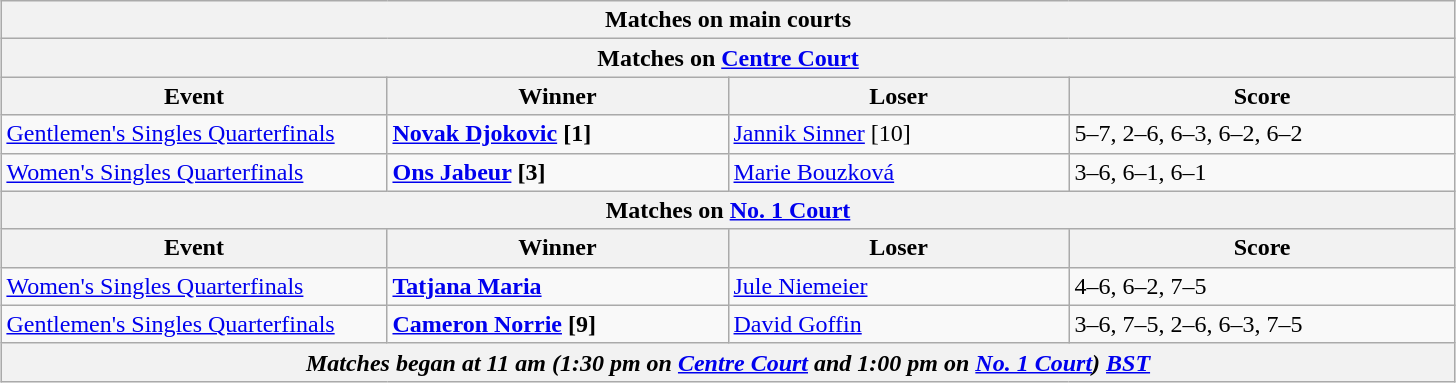<table class="wikitable collapsible uncollapsed" style="margin:auto;">
<tr>
<th colspan="4" style="white-space:nowrap;">Matches on main courts</th>
</tr>
<tr>
<th colspan="4">Matches on <a href='#'>Centre Court</a></th>
</tr>
<tr>
<th width="250">Event</th>
<th width="220">Winner</th>
<th width="220">Loser</th>
<th width="250">Score</th>
</tr>
<tr>
<td><a href='#'>Gentlemen's Singles Quarterfinals</a></td>
<td><strong> <a href='#'>Novak Djokovic</a> [1]</strong></td>
<td> <a href='#'>Jannik Sinner</a> [10]</td>
<td>5–7, 2–6, 6–3, 6–2, 6–2</td>
</tr>
<tr>
<td><a href='#'>Women's Singles Quarterfinals</a></td>
<td><strong> <a href='#'>Ons Jabeur</a> [3]</strong></td>
<td> <a href='#'>Marie Bouzková</a></td>
<td>3–6, 6–1, 6–1</td>
</tr>
<tr>
<th colspan="4">Matches on <a href='#'>No. 1 Court</a></th>
</tr>
<tr>
<th width="220">Event</th>
<th width="220">Winner</th>
<th width="220">Loser</th>
<th width="250">Score</th>
</tr>
<tr>
<td><a href='#'>Women's Singles Quarterfinals</a></td>
<td><strong> <a href='#'>Tatjana Maria</a></strong></td>
<td> <a href='#'>Jule Niemeier</a></td>
<td>4–6, 6–2, 7–5</td>
</tr>
<tr>
<td><a href='#'>Gentlemen's Singles Quarterfinals</a></td>
<td><strong> <a href='#'>Cameron Norrie</a> [9]</strong></td>
<td> <a href='#'>David Goffin</a></td>
<td>3–6, 7–5, 2–6, 6–3, 7–5</td>
</tr>
<tr>
<th colspan=4><em>Matches began at 11 am (1:30 pm on <a href='#'>Centre Court</a> and 1:00 pm on <a href='#'>No. 1 Court</a>) <a href='#'>BST</a></em></th>
</tr>
</table>
